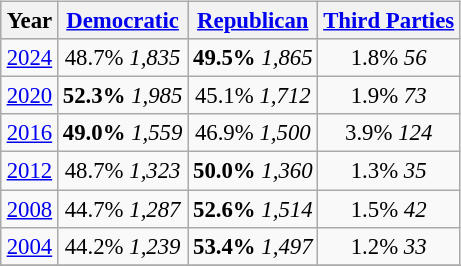<table class="wikitable" style="float:right; margin:1em; font-size:95%;">
<tr style="background:lightgrey;">
<th>Year</th>
<th><a href='#'>Democratic</a></th>
<th><a href='#'>Republican</a></th>
<th><a href='#'>Third Parties</a></th>
</tr>
<tr>
<td align="center" ><a href='#'>2024</a></td>
<td align="center" >48.7% <em>1,835</em></td>
<td align="center" ><strong>49.5%</strong> <em>1,865</em></td>
<td align="center" >1.8% <em>56</em></td>
</tr>
<tr>
<td align="center" ><a href='#'>2020</a></td>
<td align="center" ><strong>52.3%</strong> <em>1,985</em></td>
<td align="center" >45.1% <em>1,712</em></td>
<td align="center" >1.9% <em>73</em></td>
</tr>
<tr>
<td align="center" ><a href='#'>2016</a></td>
<td align="center" ><strong>49.0%</strong> <em>1,559</em></td>
<td align="center" >46.9% <em>1,500</em></td>
<td align="center" >3.9% <em>124</em></td>
</tr>
<tr>
<td align="center" ><a href='#'>2012</a></td>
<td align="center" >48.7% <em>1,323</em></td>
<td align="center" ><strong>50.0%</strong> <em>1,360</em></td>
<td align="center" >1.3% <em>35</em></td>
</tr>
<tr>
<td align="center" ><a href='#'>2008</a></td>
<td align="center" >44.7% <em>1,287</em></td>
<td align="center" ><strong>52.6%</strong> <em>1,514</em></td>
<td align="center" >1.5% <em>42</em></td>
</tr>
<tr>
<td align="center" ><a href='#'>2004</a></td>
<td align="center" >44.2% <em>1,239</em></td>
<td align="center" ><strong>53.4%</strong> <em>1,497</em></td>
<td align="center" >1.2% <em>33</em></td>
</tr>
<tr>
</tr>
</table>
